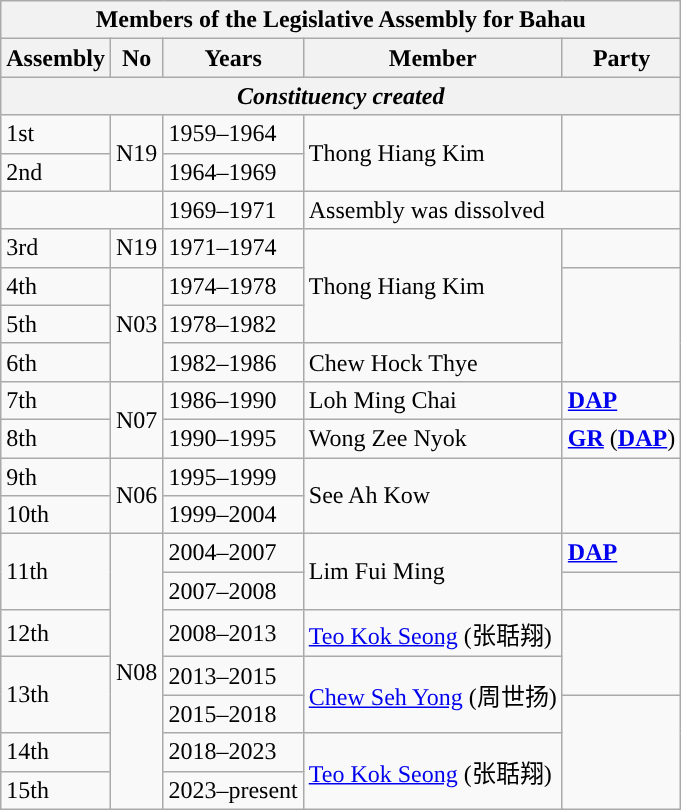<table class=wikitable>
<tr>
<th colspan=5>Members of the Legislative Assembly for Bahau</th>
</tr>
<tr>
<th>Assembly</th>
<th>No</th>
<th>Years</th>
<th>Member</th>
<th>Party</th>
</tr>
<tr>
<th colspan=5 align=center><em>Constituency created</em></th>
</tr>
<tr>
<td>1st</td>
<td rowspan=2>N19</td>
<td>1959–1964</td>
<td rowspan="2">Thong Hiang Kim</td>
<td rowspan="2"></td>
</tr>
<tr>
<td>2nd</td>
<td>1964–1969</td>
</tr>
<tr>
<td colspan=2></td>
<td>1969–1971</td>
<td colspan=3>Assembly was dissolved</td>
</tr>
<tr>
<td>3rd</td>
<td>N19</td>
<td>1971–1974</td>
<td rowspan="3">Thong Hiang Kim</td>
<td></td>
</tr>
<tr>
<td>4th</td>
<td rowspan=3>N03</td>
<td>1974–1978</td>
<td rowspan="3"></td>
</tr>
<tr>
<td>5th</td>
<td>1978–1982</td>
</tr>
<tr>
<td>6th</td>
<td>1982–1986</td>
<td>Chew Hock Thye</td>
</tr>
<tr>
<td>7th</td>
<td rowspan=2>N07</td>
<td>1986–1990</td>
<td>Loh Ming Chai</td>
<td><strong><a href='#'>DAP</a></strong></td>
</tr>
<tr>
<td>8th</td>
<td>1990–1995</td>
<td>Wong Zee Nyok</td>
<td><strong><a href='#'>GR</a></strong> (<strong><a href='#'>DAP</a></strong>)</td>
</tr>
<tr>
<td>9th</td>
<td rowspan=2>N06</td>
<td>1995–1999</td>
<td rowspan="2">See Ah Kow</td>
<td rowspan="2"></td>
</tr>
<tr>
<td>10th</td>
<td>1999–2004</td>
</tr>
<tr>
<td rowspan=2>11th</td>
<td rowspan=7>N08</td>
<td>2004–2007</td>
<td rowspan=2>Lim Fui Ming</td>
<td><strong><a href='#'>DAP</a></strong></td>
</tr>
<tr>
<td>2007–2008</td>
<td></td>
</tr>
<tr>
<td>12th</td>
<td>2008–2013</td>
<td><a href='#'>Teo Kok Seong</a> (张聒翔)</td>
<td rowspan=2></td>
</tr>
<tr>
<td rowspan=2>13th</td>
<td>2013–2015</td>
<td rowspan=2><a href='#'>Chew Seh Yong</a> (周世扬)</td>
</tr>
<tr>
<td>2015–2018</td>
<td rowspan=3></td>
</tr>
<tr>
<td>14th</td>
<td>2018–2023</td>
<td rowspan="2"><a href='#'>Teo Kok Seong</a> (张聒翔)</td>
</tr>
<tr>
<td>15th</td>
<td>2023–present</td>
</tr>
</table>
